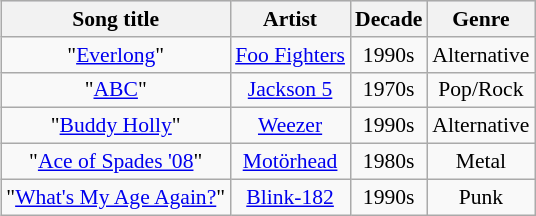<table class="wikitable sortable" style="font-size:90%; text-align:center; margin: 5px;">
<tr style="background:#ddddee;">
<th>Song title</th>
<th>Artist</th>
<th>Decade</th>
<th>Genre</th>
</tr>
<tr>
<td>"<a href='#'>Everlong</a>"</td>
<td><a href='#'>Foo Fighters</a></td>
<td>1990s</td>
<td>Alternative</td>
</tr>
<tr>
<td>"<a href='#'>ABC</a>"</td>
<td><a href='#'>Jackson 5</a></td>
<td>1970s</td>
<td>Pop/Rock</td>
</tr>
<tr>
<td>"<a href='#'>Buddy Holly</a>"</td>
<td><a href='#'>Weezer</a></td>
<td>1990s</td>
<td>Alternative</td>
</tr>
<tr>
<td>"<a href='#'>Ace of Spades '08</a>"</td>
<td><a href='#'>Motörhead</a></td>
<td>1980s</td>
<td>Metal</td>
</tr>
<tr>
<td>"<a href='#'>What's My Age Again?</a>"</td>
<td><a href='#'>Blink-182</a></td>
<td>1990s</td>
<td>Punk</td>
</tr>
</table>
